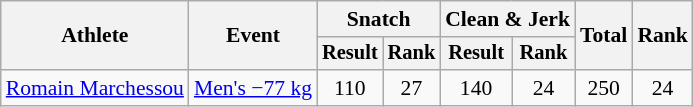<table class="wikitable" style="font-size:90%">
<tr>
<th rowspan="2">Athlete</th>
<th rowspan="2">Event</th>
<th colspan="2">Snatch</th>
<th colspan="2">Clean & Jerk</th>
<th rowspan="2">Total</th>
<th rowspan="2">Rank</th>
</tr>
<tr style="font-size:95%">
<th>Result</th>
<th>Rank</th>
<th>Result</th>
<th>Rank</th>
</tr>
<tr align=center>
<td align=left><a href='#'>Romain Marchessou</a></td>
<td align=left><a href='#'>Men's −77 kg</a></td>
<td>110</td>
<td>27</td>
<td>140</td>
<td>24</td>
<td>250</td>
<td>24</td>
</tr>
</table>
